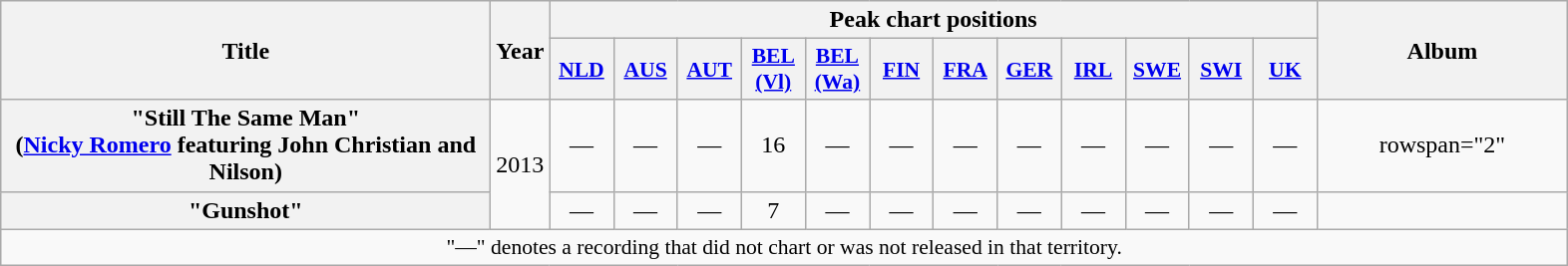<table class="wikitable plainrowheaders" style="text-align:center;">
<tr>
<th scope="col" rowspan="2" style="width:20em;">Title</th>
<th scope="col" rowspan="2" style="width:1em;">Year</th>
<th scope="col" colspan="12">Peak chart positions</th>
<th scope="col" rowspan="2" style="width:10em;">Album</th>
</tr>
<tr>
<th scope="col" style="width:2.5em;font-size:90%;"><a href='#'>NLD</a><br></th>
<th scope="col" style="width:2.5em;font-size:90%;"><a href='#'>AUS</a><br></th>
<th scope="col" style="width:2.5em;font-size:90%;"><a href='#'>AUT</a><br></th>
<th scope="col" style="width:2.5em;font-size:90%;"><a href='#'>BEL (Vl)</a><br></th>
<th scope="col" style="width:2.5em;font-size:90%;"><a href='#'>BEL (Wa)</a><br></th>
<th scope="col" style="width:2.5em;font-size:90%;"><a href='#'>FIN</a><br></th>
<th scope="col" style="width:2.5em;font-size:90%;"><a href='#'>FRA</a><br></th>
<th scope="col" style="width:2.5em;font-size:90%;"><a href='#'>GER</a><br></th>
<th scope="col" style="width:2.5em;font-size:90%;"><a href='#'>IRL</a><br></th>
<th scope="col" style="width:2.5em;font-size:90%;"><a href='#'>SWE</a><br></th>
<th scope="col" style="width:2.5em;font-size:90%;"><a href='#'>SWI</a><br></th>
<th scope="col" style="width:2.5em;font-size:90%;"><a href='#'>UK</a><br></th>
</tr>
<tr>
<th scope="row">"Still The Same Man" <br><span>(<a href='#'>Nicky Romero</a> featuring John Christian and Nilson)</span></th>
<td rowspan="2">2013</td>
<td>—</td>
<td>—</td>
<td>—</td>
<td>16</td>
<td>—</td>
<td>—</td>
<td>—</td>
<td>—</td>
<td>—</td>
<td>—</td>
<td>—</td>
<td>—</td>
<td>rowspan="2" </td>
</tr>
<tr>
<th scope="row">"Gunshot"</th>
<td>—</td>
<td>—</td>
<td>—</td>
<td>7</td>
<td>—</td>
<td>—</td>
<td>—</td>
<td>—</td>
<td>—</td>
<td>—</td>
<td>—</td>
<td>—</td>
</tr>
<tr>
<td colspan="16" style="font-size:90%">"—" denotes a recording that did not chart or was not released in that territory.</td>
</tr>
</table>
